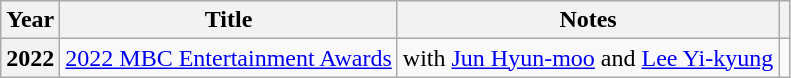<table class="wikitable plainrowheaders">
<tr>
<th scope="col">Year</th>
<th scope="col">Title</th>
<th scope="col">Notes</th>
<th scope="col" class="unsortable"></th>
</tr>
<tr>
<th scope="row">2022</th>
<td><a href='#'>2022 MBC Entertainment Awards</a></td>
<td>with <a href='#'>Jun Hyun-moo</a> and <a href='#'>Lee Yi-kyung</a></td>
<td></td>
</tr>
</table>
